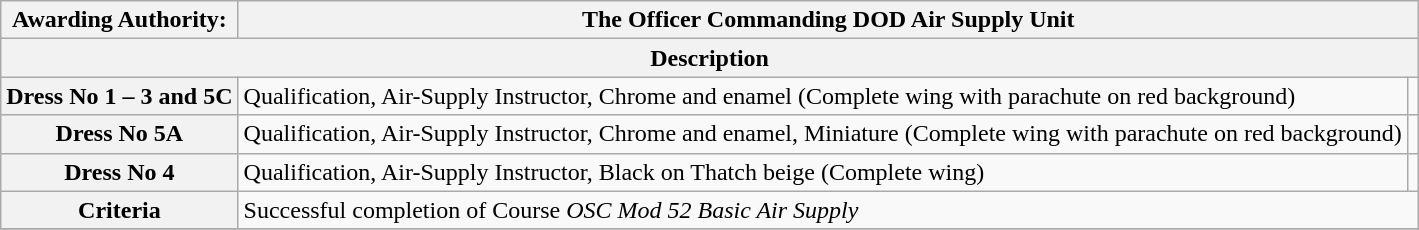<table class=wikitable style="text-align: left;">
<tr>
<th><strong>Awarding Authority</strong>:</th>
<th colspan="2">The Officer Commanding DOD Air Supply Unit</th>
</tr>
<tr>
<th colspan="3">Description</th>
</tr>
<tr>
<th>Dress No 1 – 3 and 5C</th>
<td>Qualification, Air-Supply Instructor, Chrome and enamel (Complete wing with parachute on red background)</td>
<td></td>
</tr>
<tr>
<th>Dress No 5A</th>
<td>Qualification, Air-Supply Instructor, Chrome and enamel, Miniature (Complete wing with parachute on red background)</td>
<td></td>
</tr>
<tr>
<th>Dress No 4</th>
<td>Qualification, Air-Supply Instructor, Black on Thatch beige (Complete wing)</td>
<td></td>
</tr>
<tr>
<th>Criteria</th>
<td colspan="2">Successful completion of Course <em>OSC Mod 52 Basic Air Supply</em></td>
</tr>
<tr>
</tr>
</table>
